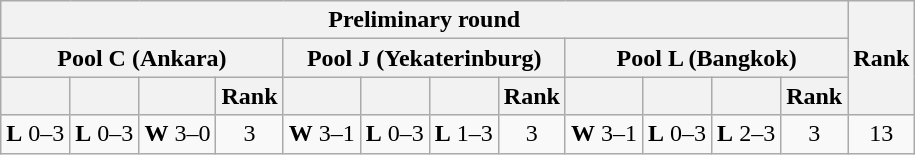<table class="wikitable" style="font-size:100%;">
<tr>
<th colspan=12>Preliminary round</th>
<th rowspan=3>Rank</th>
</tr>
<tr>
<th colspan=4>Pool C (Ankara)</th>
<th colspan=4>Pool J (Yekaterinburg)</th>
<th colspan=4>Pool L (Bangkok)</th>
</tr>
<tr>
<th></th>
<th></th>
<th></th>
<th>Rank</th>
<th></th>
<th></th>
<th></th>
<th>Rank</th>
<th></th>
<th></th>
<th></th>
<th>Rank</th>
</tr>
<tr align=center>
<td><strong>L</strong> 0–3</td>
<td><strong>L</strong> 0–3</td>
<td><strong>W</strong> 3–0</td>
<td>3</td>
<td><strong>W</strong> 3–1</td>
<td><strong>L</strong> 0–3</td>
<td><strong>L</strong> 1–3</td>
<td>3</td>
<td><strong>W</strong> 3–1</td>
<td><strong>L</strong> 0–3</td>
<td><strong>L</strong> 2–3</td>
<td>3</td>
<td>13</td>
</tr>
</table>
